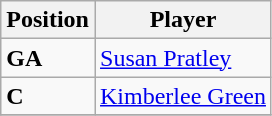<table class="wikitable collapsible">
<tr>
<th>Position</th>
<th>Player</th>
</tr>
<tr>
<td><strong>GA</strong></td>
<td> <a href='#'>Susan Pratley</a></td>
</tr>
<tr>
<td><strong>C</strong></td>
<td> <a href='#'>Kimberlee Green</a></td>
</tr>
<tr>
</tr>
</table>
